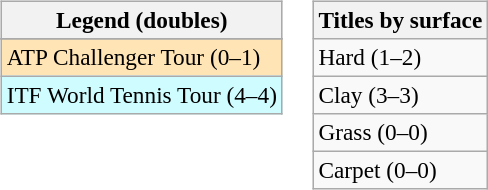<table>
<tr valign=top>
<td><br><table class=wikitable style=font-size:97%>
<tr>
<th>Legend (doubles)</th>
</tr>
<tr bgcolor=e5d1cb>
</tr>
<tr bgcolor=moccasin>
<td>ATP Challenger Tour (0–1)</td>
</tr>
<tr bgcolor=cffcff>
<td>ITF World Tennis Tour (4–4)</td>
</tr>
</table>
</td>
<td><br><table class=wikitable style=font-size:97%>
<tr>
<th>Titles by surface</th>
</tr>
<tr>
<td>Hard (1–2)</td>
</tr>
<tr>
<td>Clay (3–3)</td>
</tr>
<tr>
<td>Grass (0–0)</td>
</tr>
<tr>
<td>Carpet (0–0)</td>
</tr>
</table>
</td>
</tr>
</table>
